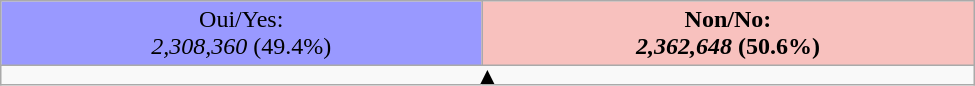<table class="wikitable sortable" style="width:650px; text-align:center;">
<tr>
<td style="width:49.4%; background:#99f;">Oui/Yes: <br> <em>2,308,360</em> (49.4%)</td>
<td style="width:50.6%; background:#f8c1be;"><strong>Non/No: <br> <em>2,362,648</em> (50.6%)</strong></td>
</tr>
<tr>
<td colspan=4 style="text-align: center; line-height: 32.1%;"><strong>▲</strong></td>
</tr>
</table>
